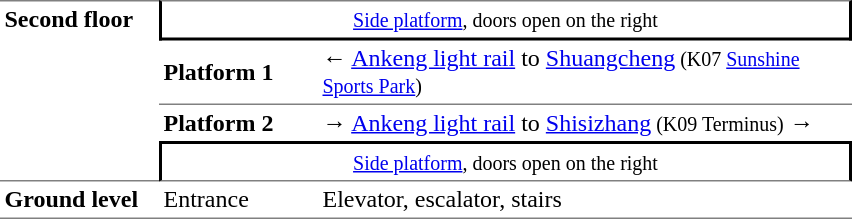<table cellspacing=0 cellpadding=3>
<tr>
<td style="border-top:solid 1px gray;border-bottom:solid 1px gray;" width=100 rowspan=4 valign=top><strong>Second floor</strong></td>
<td style="border-right:solid 2px black;border-left:solid 2px black;border-bottom:solid 2px black;border-top:solid 1px gray" colspan=2 align=center><small><a href='#'>Side platform</a>, doors open on the right</small></td>
</tr>
<tr>
<td style="border-bottom:solid 1px gray;" width=100><strong>Platform 1</strong></td>
<td style="border-bottom:solid 1px gray;" width=350>←  <a href='#'>Ankeng light rail</a> to <a href='#'>Shuangcheng</a><small> (K07 <a href='#'>Sunshine Sports Park</a>)</small></td>
</tr>
<tr>
<td><strong>Platform 2</strong></td>
<td><span>→</span>  <a href='#'>Ankeng light rail</a> to <a href='#'>Shisizhang</a><small> (K09 Terminus)</small> →</td>
</tr>
<tr>
<td style="border-top:solid 2px black;border-right:solid 2px black;border-left:solid 2px black;border-bottom:solid 1px gray;" colspan=2 align=center><small><a href='#'>Side platform</a>, doors open on the right</small></td>
</tr>
<tr>
<td style="border-bottom:solid 1px gray;" valign=top><strong>Ground level</strong></td>
<td style="border-bottom:solid 1px gray;" valign=top>Entrance</td>
<td style="border-bottom:solid 1px gray;" valign=top>Elevator, escalator, stairs</td>
</tr>
</table>
